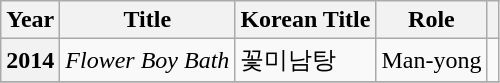<table class="wikitable sortable plainrowheaders">
<tr>
<th scope="col">Year</th>
<th scope="col">Title</th>
<th scope="col">Korean Title</th>
<th scope="col">Role</th>
<th scope="col" class="unsortable"></th>
</tr>
<tr>
<th scope="row">2014</th>
<td><em>Flower Boy Bath</em></td>
<td>꽃미남탕</td>
<td>Man-yong</td>
<td></td>
</tr>
<tr>
</tr>
</table>
